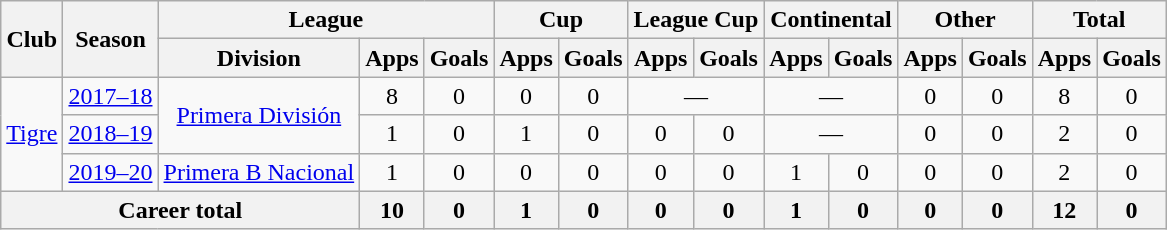<table class="wikitable" style="text-align:center">
<tr>
<th rowspan="2">Club</th>
<th rowspan="2">Season</th>
<th colspan="3">League</th>
<th colspan="2">Cup</th>
<th colspan="2">League Cup</th>
<th colspan="2">Continental</th>
<th colspan="2">Other</th>
<th colspan="2">Total</th>
</tr>
<tr>
<th>Division</th>
<th>Apps</th>
<th>Goals</th>
<th>Apps</th>
<th>Goals</th>
<th>Apps</th>
<th>Goals</th>
<th>Apps</th>
<th>Goals</th>
<th>Apps</th>
<th>Goals</th>
<th>Apps</th>
<th>Goals</th>
</tr>
<tr>
<td rowspan="3"><a href='#'>Tigre</a></td>
<td><a href='#'>2017–18</a></td>
<td rowspan="2"><a href='#'>Primera División</a></td>
<td>8</td>
<td>0</td>
<td>0</td>
<td>0</td>
<td colspan="2">—</td>
<td colspan="2">—</td>
<td>0</td>
<td>0</td>
<td>8</td>
<td>0</td>
</tr>
<tr>
<td><a href='#'>2018–19</a></td>
<td>1</td>
<td>0</td>
<td>1</td>
<td>0</td>
<td>0</td>
<td>0</td>
<td colspan="2">—</td>
<td>0</td>
<td>0</td>
<td>2</td>
<td>0</td>
</tr>
<tr>
<td><a href='#'>2019–20</a></td>
<td rowspan="1"><a href='#'>Primera B Nacional</a></td>
<td>1</td>
<td>0</td>
<td>0</td>
<td>0</td>
<td>0</td>
<td>0</td>
<td>1</td>
<td>0</td>
<td>0</td>
<td>0</td>
<td>2</td>
<td>0</td>
</tr>
<tr>
<th colspan="3">Career total</th>
<th>10</th>
<th>0</th>
<th>1</th>
<th>0</th>
<th>0</th>
<th>0</th>
<th>1</th>
<th>0</th>
<th>0</th>
<th>0</th>
<th>12</th>
<th>0</th>
</tr>
</table>
